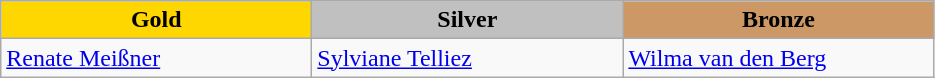<table class="wikitable" style="text-align:left">
<tr align="center">
<td width=200 bgcolor=gold><strong>Gold</strong></td>
<td width=200 bgcolor=silver><strong>Silver</strong></td>
<td width=200 bgcolor=CC9966><strong>Bronze</strong></td>
</tr>
<tr>
<td><a href='#'>Renate Meißner</a><br><em></em></td>
<td><a href='#'>Sylviane Telliez</a><br><em></em></td>
<td><a href='#'>Wilma van den Berg</a><br><em></em></td>
</tr>
</table>
